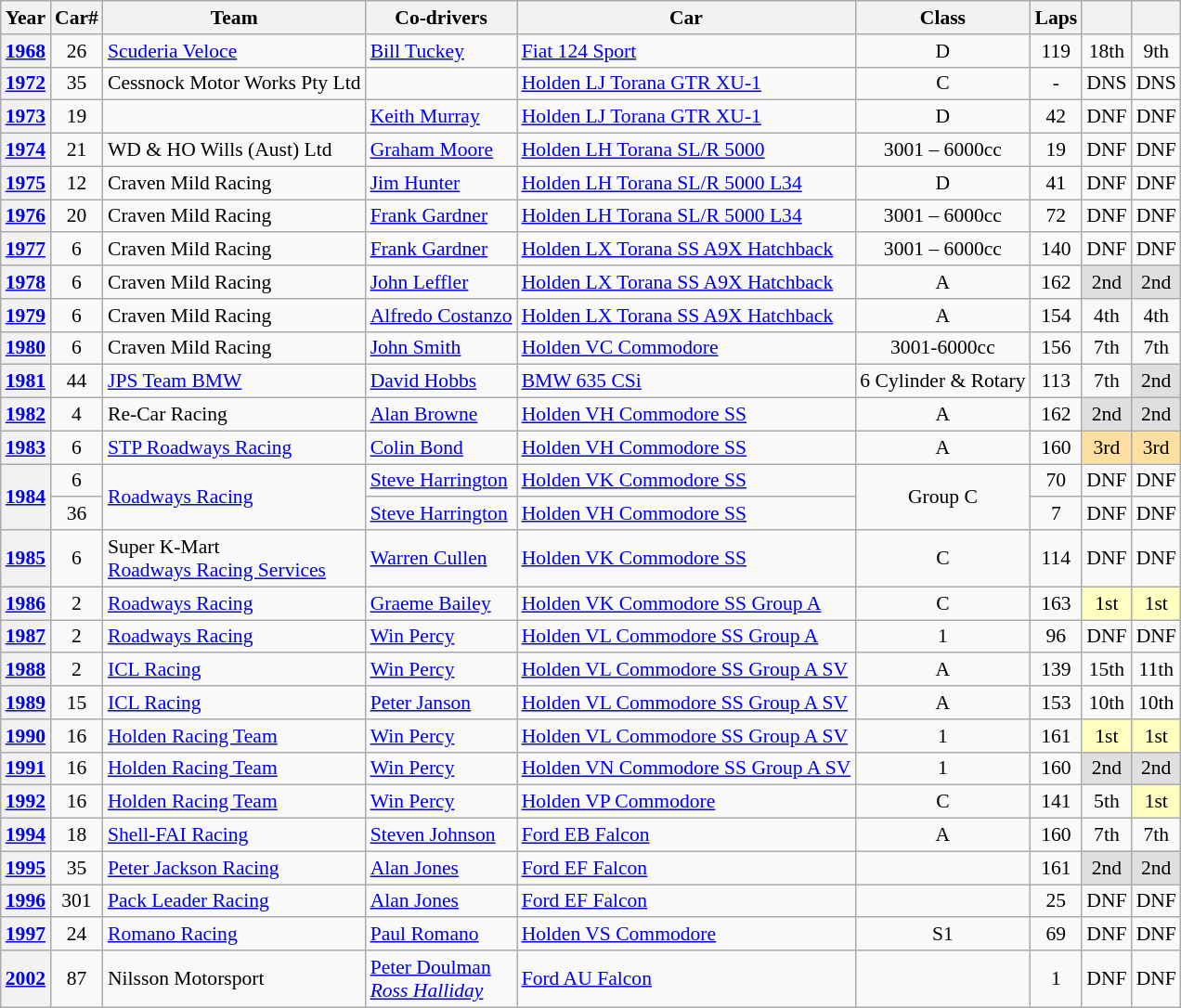<table class="wikitable" style="text-align:center; font-size:90%">
<tr>
<th>Year</th>
<th>Car#</th>
<th>Team</th>
<th>Co-drivers</th>
<th>Car</th>
<th>Class</th>
<th>Laps</th>
<th></th>
<th></th>
</tr>
<tr align="centre">
<th><a href='#'>1968</a></th>
<td>26</td>
<td align="left"> <a href='#'>Scuderia Veloce</a></td>
<td align="left"> <a href='#'>Bill Tuckey</a></td>
<td align="left"><a href='#'>Fiat 124 Sport</a></td>
<td>D</td>
<td>119</td>
<td>18th</td>
<td>9th</td>
</tr>
<tr align="centre">
<th><a href='#'>1972</a></th>
<td>35</td>
<td align="left"> Cessnock Motor Works Pty Ltd</td>
<td align="left"></td>
<td align="left"><a href='#'>Holden LJ Torana GTR XU-1</a></td>
<td>C</td>
<td>-</td>
<td>DNS</td>
<td>DNS</td>
</tr>
<tr align="centre">
<th><a href='#'>1973</a></th>
<td>19</td>
<td align="left"></td>
<td align="left"> <a href='#'>Keith Murray</a></td>
<td align="left"><a href='#'>Holden LJ Torana GTR XU-1</a></td>
<td>D</td>
<td>42</td>
<td>DNF</td>
<td>DNF</td>
</tr>
<tr align="centre">
<th><a href='#'>1974</a></th>
<td>21</td>
<td align="left"> WD & HO Wills (Aust) Ltd</td>
<td align="left"> <a href='#'>Graham Moore</a></td>
<td align="left"><a href='#'>Holden LH Torana SL/R 5000</a></td>
<td>3001 – 6000cc</td>
<td>19</td>
<td>DNF</td>
<td>DNF</td>
</tr>
<tr align="centre">
<th><a href='#'>1975</a></th>
<td>12</td>
<td align="left"> Craven Mild Racing</td>
<td align="left"> <a href='#'>Jim Hunter</a></td>
<td align="left"><a href='#'>Holden LH Torana SL/R 5000 L34</a></td>
<td>D</td>
<td>41</td>
<td>DNF</td>
<td>DNF</td>
</tr>
<tr align="centre">
<th><a href='#'>1976</a></th>
<td>20</td>
<td align="left"> Craven Mild Racing</td>
<td align="left"> <a href='#'>Frank Gardner</a></td>
<td align="left"><a href='#'>Holden LH Torana SL/R 5000 L34</a></td>
<td>3001 – 6000cc</td>
<td>72</td>
<td>DNF</td>
<td>DNF</td>
</tr>
<tr align="centre">
<th><a href='#'>1977</a></th>
<td>6</td>
<td align="left"> Craven Mild Racing</td>
<td align="left"> <a href='#'>Frank Gardner</a></td>
<td align="left"><a href='#'>Holden LX Torana SS A9X Hatchback</a></td>
<td>3001 – 6000cc</td>
<td>140</td>
<td>DNF</td>
<td>DNF</td>
</tr>
<tr align="centre">
<th><a href='#'>1978</a></th>
<td>6</td>
<td align="left"> Craven Mild Racing</td>
<td align="left"> <a href='#'>John Leffler</a></td>
<td align="left"><a href='#'>Holden LX Torana SS A9X Hatchback</a></td>
<td>A</td>
<td>162</td>
<td style="background:#dfdfdf;">2nd</td>
<td style="background:#dfdfdf;">2nd</td>
</tr>
<tr align="centre">
<th><a href='#'>1979</a></th>
<td>6</td>
<td align="left"> Craven Mild Racing</td>
<td align="left"> <a href='#'>Alfredo Costanzo</a></td>
<td align="left"><a href='#'>Holden LX Torana SS A9X Hatchback</a></td>
<td>A</td>
<td>154</td>
<td>4th</td>
<td>4th</td>
</tr>
<tr align="centre">
<th><a href='#'>1980</a></th>
<td>6</td>
<td align="left"> Craven Mild Racing</td>
<td align="left"> <a href='#'>John Smith</a></td>
<td align="left"><a href='#'>Holden VC Commodore</a></td>
<td>3001-6000cc</td>
<td>156</td>
<td>7th</td>
<td>7th</td>
</tr>
<tr align="centre">
<th><a href='#'>1981</a></th>
<td>44</td>
<td align="left"> <a href='#'>JPS Team BMW</a></td>
<td align="left"> <a href='#'>David Hobbs</a></td>
<td align="left"><a href='#'>BMW 635 CSi</a></td>
<td>6 Cylinder & Rotary</td>
<td>113</td>
<td>7th</td>
<td style="background:#dfdfdf;">2nd</td>
</tr>
<tr align="centre">
<th><a href='#'>1982</a></th>
<td>4</td>
<td align="left"> Re-Car Racing</td>
<td align="left"> <a href='#'>Alan Browne</a></td>
<td align="left"><a href='#'>Holden VH Commodore SS</a></td>
<td>A</td>
<td>162</td>
<td style="background:#dfdfdf;">2nd</td>
<td style="background:#dfdfdf;">2nd</td>
</tr>
<tr align="centre">
<th><a href='#'>1983</a></th>
<td>6</td>
<td align="left"> <a href='#'>STP Roadways Racing</a></td>
<td align="left"> <a href='#'>Colin Bond</a></td>
<td align="left"><a href='#'>Holden VH Commodore SS</a></td>
<td>A</td>
<td>160</td>
<td style="background:#ffdf9f;">3rd</td>
<td style="background:#ffdf9f;">3rd</td>
</tr>
<tr>
<th rowspan=2><a href='#'>1984</a></th>
<td>6</td>
<td align="left" rowspan=2> <a href='#'>Roadways Racing</a></td>
<td align="left"> <a href='#'>Steve Harrington</a></td>
<td align="left"><a href='#'>Holden VK Commodore SS</a></td>
<td align="centre" rowspan=2>Group C</td>
<td>70</td>
<td>DNF</td>
<td>DNF</td>
</tr>
<tr>
<td>36</td>
<td align="left"> <a href='#'>Steve Harrington</a></td>
<td align="left"><a href='#'>Holden VH Commodore SS</a></td>
<td>7</td>
<td>DNF</td>
<td>DNF</td>
</tr>
<tr align="centre">
<th><a href='#'>1985</a></th>
<td>6</td>
<td align="left"> Super K-Mart<br> <a href='#'>Roadways Racing Services</a></td>
<td align="left"> <a href='#'>Warren Cullen</a></td>
<td align="left"><a href='#'>Holden VK Commodore SS</a></td>
<td>C</td>
<td>114</td>
<td>DNF</td>
<td>DNF</td>
</tr>
<tr align="centre">
<th><a href='#'>1986</a></th>
<td>2</td>
<td align="left"> <a href='#'>Roadways Racing</a></td>
<td align="left"> <a href='#'>Graeme Bailey</a></td>
<td align="left"><a href='#'>Holden VK Commodore SS Group A</a></td>
<td>C</td>
<td>163</td>
<td style="background:#ffffbf;">1st</td>
<td style="background:#ffffbf;">1st</td>
</tr>
<tr align="centre">
<th><a href='#'>1987</a></th>
<td>2</td>
<td align="left"> <a href='#'>Roadways Racing</a></td>
<td align="left"> <a href='#'>Win Percy</a></td>
<td align="left"><a href='#'>Holden VL Commodore SS Group A</a></td>
<td>1</td>
<td>96</td>
<td>DNF</td>
<td>DNF</td>
</tr>
<tr align="centre">
<th><a href='#'>1988</a></th>
<td>2</td>
<td align="left"> <a href='#'>ICL Racing</a></td>
<td align="left"> <a href='#'>Win Percy</a></td>
<td align="left"><a href='#'>Holden VL Commodore SS Group A SV</a></td>
<td>A</td>
<td>139</td>
<td>15th</td>
<td>11th</td>
</tr>
<tr align="centre">
<th><a href='#'>1989</a></th>
<td>15</td>
<td align="left"> <a href='#'>ICL Racing</a></td>
<td align="left"> <a href='#'>Peter Janson</a></td>
<td align="left"><a href='#'>Holden VL Commodore SS Group A SV</a></td>
<td>A</td>
<td>153</td>
<td>10th</td>
<td>10th</td>
</tr>
<tr align="centre">
<th><a href='#'>1990</a></th>
<td>16</td>
<td align="left"> <a href='#'>Holden Racing Team</a></td>
<td align="left"> <a href='#'>Win Percy</a></td>
<td align="left"><a href='#'>Holden VL Commodore SS Group A SV</a></td>
<td>1</td>
<td>161</td>
<td style="background:#ffffbf;">1st</td>
<td style="background:#ffffbf;">1st</td>
</tr>
<tr align="centre">
<th><a href='#'>1991</a></th>
<td>16</td>
<td align="left"> <a href='#'>Holden Racing Team</a></td>
<td align="left"> <a href='#'>Win Percy</a></td>
<td align="left"><a href='#'>Holden VN Commodore SS Group A SV</a></td>
<td>1</td>
<td>160</td>
<td style="background:#dfdfdf;">2nd</td>
<td style="background:#dfdfdf;">2nd</td>
</tr>
<tr align="centre">
<th><a href='#'>1992</a></th>
<td>16</td>
<td align="left"> <a href='#'>Holden Racing Team</a></td>
<td align="left"> <a href='#'>Win Percy</a></td>
<td align="left"><a href='#'>Holden VP Commodore</a></td>
<td>C</td>
<td>141</td>
<td>5th</td>
<td style="background:#ffffbf;">1st</td>
</tr>
<tr align="centre">
<th><a href='#'>1994</a></th>
<td>18</td>
<td align="left"> <a href='#'>Shell-FAI Racing</a></td>
<td align="left"> <a href='#'>Steven Johnson</a></td>
<td align="left"><a href='#'>Ford EB Falcon</a></td>
<td>A</td>
<td>160</td>
<td>7th</td>
<td>7th</td>
</tr>
<tr align="centre">
<th><a href='#'>1995</a></th>
<td>35</td>
<td align="left"> <a href='#'>Peter Jackson Racing</a></td>
<td align="left"> <a href='#'>Alan Jones</a></td>
<td align="left"><a href='#'>Ford EF Falcon</a></td>
<td></td>
<td>161</td>
<td style="background:#dfdfdf;">2nd</td>
<td style="background:#dfdfdf;">2nd</td>
</tr>
<tr align="centre">
<th><a href='#'>1996</a></th>
<td>301</td>
<td align="left"> <a href='#'>Pack Leader Racing</a></td>
<td align="left"> <a href='#'>Alan Jones</a></td>
<td align="left"><a href='#'>Ford EF Falcon</a></td>
<td></td>
<td>25</td>
<td>DNF</td>
<td>DNF</td>
</tr>
<tr align="centre">
<th><a href='#'>1997</a></th>
<td>24</td>
<td align="left"> <a href='#'>Romano Racing</a></td>
<td align="left"> <a href='#'>Paul Romano</a></td>
<td align="left"><a href='#'>Holden VS Commodore</a></td>
<td>S1</td>
<td>69</td>
<td>DNF</td>
<td>DNF</td>
</tr>
<tr align="centre">
<th><a href='#'>2002</a></th>
<td>87</td>
<td align="left"> Nilsson Motorsport</td>
<td align="left"> <a href='#'>Peter Doulman</a><br> <em><a href='#'>Ross Halliday</a></em></td>
<td align="left"><a href='#'>Ford AU Falcon</a></td>
<td></td>
<td>1</td>
<td>DNF</td>
<td>DNF</td>
</tr>
</table>
